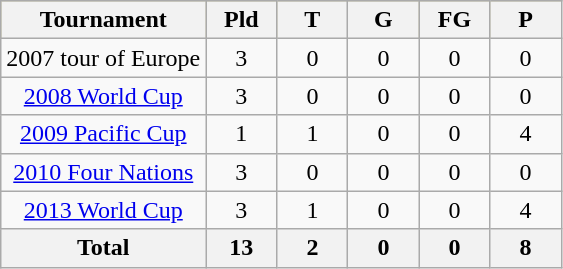<table class="wikitable" style="border-collapse:collapse;text-align:center">
<tr bgcolor=#bdb76b>
<th>Tournament</th>
<th width="40">Pld</th>
<th width="40">T</th>
<th width="40">G</th>
<th width="40">FG</th>
<th width="40">P</th>
</tr>
<tr>
<td>2007 tour of Europe</td>
<td>3</td>
<td>0</td>
<td>0</td>
<td>0</td>
<td>0</td>
</tr>
<tr>
<td><a href='#'>2008 World Cup</a></td>
<td>3</td>
<td>0</td>
<td>0</td>
<td>0</td>
<td>0</td>
</tr>
<tr>
<td><a href='#'>2009 Pacific Cup</a></td>
<td>1</td>
<td>1</td>
<td>0</td>
<td>0</td>
<td>4</td>
</tr>
<tr>
<td><a href='#'>2010 Four Nations</a></td>
<td>3</td>
<td>0</td>
<td>0</td>
<td>0</td>
<td>0</td>
</tr>
<tr>
<td><a href='#'>2013 World Cup</a></td>
<td>3</td>
<td>1</td>
<td>0</td>
<td>0</td>
<td>4</td>
</tr>
<tr>
<th>Total</th>
<th>13</th>
<th>2</th>
<th>0</th>
<th>0</th>
<th>8</th>
</tr>
</table>
